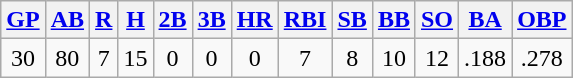<table class="wikitable">
<tr>
<th><a href='#'>GP</a></th>
<th><a href='#'>AB</a></th>
<th><a href='#'>R</a></th>
<th><a href='#'>H</a></th>
<th><a href='#'>2B</a></th>
<th><a href='#'>3B</a></th>
<th><a href='#'>HR</a></th>
<th><a href='#'>RBI</a></th>
<th><a href='#'>SB</a></th>
<th><a href='#'>BB</a></th>
<th><a href='#'>SO</a></th>
<th><a href='#'>BA</a></th>
<th><a href='#'>OBP</a></th>
</tr>
<tr align=center>
<td>30</td>
<td>80</td>
<td>7</td>
<td>15</td>
<td>0</td>
<td>0</td>
<td>0</td>
<td>7</td>
<td>8</td>
<td>10</td>
<td>12</td>
<td>.188</td>
<td>.278</td>
</tr>
</table>
